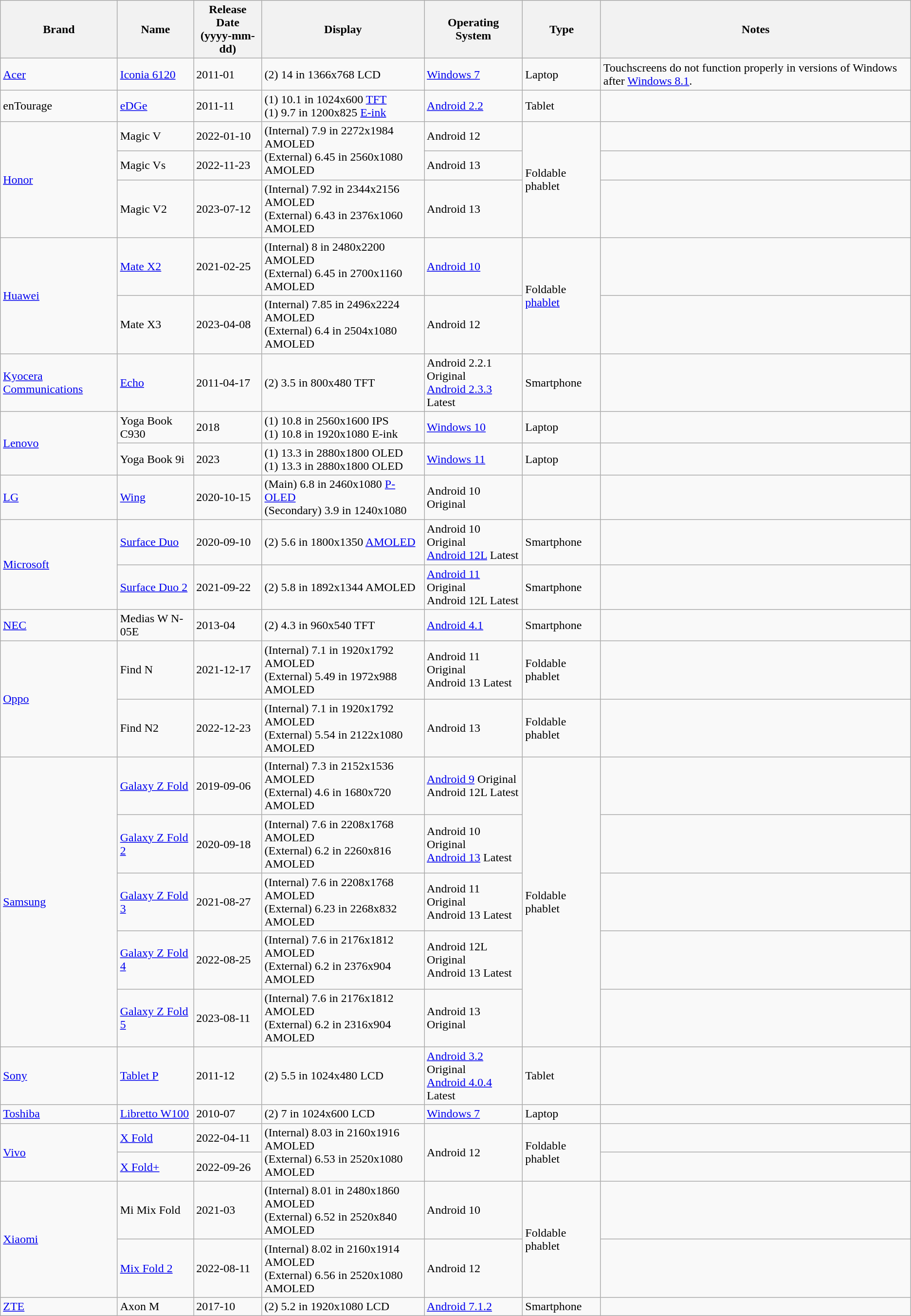<table class="wikitable sortable mw-collapsible">
<tr>
<th>Brand</th>
<th>Name</th>
<th>Release Date<br>(yyyy-mm-dd)</th>
<th>Display</th>
<th>Operating<br>System</th>
<th>Type</th>
<th>Notes</th>
</tr>
<tr>
<td><a href='#'>Acer</a></td>
<td><a href='#'>Iconia 6120</a></td>
<td>2011-01</td>
<td>(2) 14 in 1366x768 LCD</td>
<td><a href='#'>Windows 7</a></td>
<td>Laptop</td>
<td>Touchscreens do not function properly in versions of Windows after <a href='#'>Windows 8.1</a>.</td>
</tr>
<tr>
<td>enTourage</td>
<td><a href='#'>eDGe</a></td>
<td>2011-11</td>
<td>(1) 10.1 in 1024x600 <a href='#'>TFT</a><br>(1) 9.7 in 1200x825 <a href='#'>E-ink</a></td>
<td><a href='#'>Android 2.2</a></td>
<td>Tablet</td>
<td></td>
</tr>
<tr>
<td rowspan="3"><a href='#'>Honor</a></td>
<td>Magic V</td>
<td>2022-01-10</td>
<td rowspan="2">(Internal) 7.9 in 2272x1984 AMOLED<br>(External) 6.45 in 2560x1080 AMOLED</td>
<td>Android 12</td>
<td rowspan="3">Foldable phablet</td>
<td></td>
</tr>
<tr>
<td>Magic Vs</td>
<td>2022-11-23</td>
<td>Android 13</td>
<td></td>
</tr>
<tr>
<td>Magic V2</td>
<td>2023-07-12</td>
<td>(Internal) 7.92 in 2344x2156 AMOLED<br>(External) 6.43 in 2376x1060 AMOLED</td>
<td>Android 13</td>
<td></td>
</tr>
<tr>
<td rowspan="2"><a href='#'>Huawei</a></td>
<td><a href='#'>Mate X2</a></td>
<td>2021-02-25</td>
<td>(Internal) 8 in 2480x2200 AMOLED<br>(External) 6.45 in 2700x1160 AMOLED</td>
<td><a href='#'>Android 10</a></td>
<td rowspan="2">Foldable <a href='#'>phablet</a></td>
<td></td>
</tr>
<tr>
<td>Mate X3</td>
<td>2023-04-08</td>
<td>(Internal) 7.85 in 2496x2224 AMOLED<br>(External) 6.4 in 2504x1080 AMOLED</td>
<td>Android 12</td>
<td></td>
</tr>
<tr>
<td><a href='#'>Kyocera Communications</a></td>
<td><a href='#'>Echo</a></td>
<td>2011-04-17</td>
<td>(2) 3.5 in 800x480 TFT</td>
<td>Android 2.2.1 Original<br><a href='#'>Android 2.3.3</a> Latest</td>
<td>Smartphone</td>
<td></td>
</tr>
<tr>
<td rowspan="2"><a href='#'>Lenovo</a></td>
<td>Yoga Book C930</td>
<td>2018</td>
<td>(1) 10.8 in 2560x1600 IPS<br>(1) 10.8 in 1920x1080 E-ink</td>
<td><a href='#'>Windows 10</a></td>
<td>Laptop</td>
<td></td>
</tr>
<tr>
<td>Yoga Book 9i</td>
<td>2023</td>
<td>(1) 13.3 in 2880x1800 OLED<br>(1) 13.3 in 2880x1800 OLED</td>
<td><a href='#'>Windows 11</a></td>
<td>Laptop</td>
<td></td>
</tr>
<tr>
<td><a href='#'>LG</a></td>
<td><a href='#'>Wing</a></td>
<td>2020-10-15</td>
<td>(Main) 6.8 in 2460x1080 <a href='#'>P-OLED</a><br>(Secondary) 3.9 in 1240x1080</td>
<td>Android 10 Original</td>
<td></td>
<td></td>
</tr>
<tr>
<td rowspan="2"><a href='#'>Microsoft</a></td>
<td><a href='#'>Surface Duo</a></td>
<td>2020-09-10</td>
<td>(2) 5.6 in 1800x1350 <a href='#'>AMOLED</a></td>
<td>Android 10 Original<br><a href='#'>Android 12L</a> Latest</td>
<td>Smartphone</td>
<td></td>
</tr>
<tr>
<td><a href='#'>Surface Duo 2</a></td>
<td>2021-09-22</td>
<td>(2) 5.8 in 1892x1344 AMOLED</td>
<td><a href='#'>Android 11</a> Original<br>Android 12L Latest</td>
<td>Smartphone</td>
<td></td>
</tr>
<tr>
<td><a href='#'>NEC</a></td>
<td>Medias W N-05E</td>
<td>2013-04</td>
<td>(2) 4.3 in 960x540 TFT</td>
<td><a href='#'>Android 4.1</a></td>
<td>Smartphone</td>
<td></td>
</tr>
<tr>
<td rowspan="2"><a href='#'>Oppo</a></td>
<td>Find N</td>
<td>2021-12-17</td>
<td>(Internal) 7.1 in 1920x1792 AMOLED<br>(External) 5.49 in 1972x988 AMOLED</td>
<td>Android 11 Original<br>Android 13 Latest</td>
<td>Foldable phablet</td>
<td></td>
</tr>
<tr>
<td>Find N2</td>
<td>2022-12-23</td>
<td>(Internal) 7.1 in 1920x1792 AMOLED<br>(External) 5.54 in 2122x1080 AMOLED</td>
<td>Android 13</td>
<td>Foldable phablet</td>
<td></td>
</tr>
<tr>
<td rowspan="5"><a href='#'>Samsung</a></td>
<td><a href='#'>Galaxy Z Fold</a></td>
<td>2019-09-06</td>
<td>(Internal) 7.3 in 2152x1536 AMOLED<br>(External) 4.6 in 1680x720 AMOLED</td>
<td><a href='#'>Android 9</a> Original<br>Android 12L Latest</td>
<td rowspan="5">Foldable phablet</td>
<td></td>
</tr>
<tr>
<td><a href='#'>Galaxy Z Fold 2</a></td>
<td>2020-09-18</td>
<td>(Internal) 7.6 in 2208x1768 AMOLED<br>(External) 6.2 in 2260x816 AMOLED</td>
<td>Android 10 Original<br><a href='#'>Android 13</a> Latest</td>
<td></td>
</tr>
<tr>
<td><a href='#'>Galaxy Z Fold 3</a></td>
<td>2021-08-27</td>
<td>(Internal) 7.6 in 2208x1768 AMOLED<br>(External) 6.23 in 2268x832 AMOLED</td>
<td>Android 11 Original<br>Android 13 Latest</td>
<td></td>
</tr>
<tr>
<td><a href='#'>Galaxy Z Fold 4</a></td>
<td>2022-08-25</td>
<td>(Internal) 7.6 in 2176x1812 AMOLED<br>(External) 6.2 in 2376x904 AMOLED</td>
<td>Android 12L Original<br>Android 13 Latest</td>
<td></td>
</tr>
<tr>
<td><a href='#'>Galaxy Z Fold 5</a></td>
<td>2023-08-11</td>
<td>(Internal) 7.6 in 2176x1812 AMOLED<br>(External) 6.2 in 2316x904 AMOLED</td>
<td>Android 13 Original</td>
<td></td>
</tr>
<tr>
<td><a href='#'>Sony</a></td>
<td><a href='#'>Tablet P</a></td>
<td>2011-12</td>
<td>(2) 5.5 in 1024x480 LCD</td>
<td><a href='#'>Android 3.2</a> Original<br><a href='#'>Android 4.0.4</a> Latest</td>
<td>Tablet</td>
<td></td>
</tr>
<tr>
<td><a href='#'>Toshiba</a></td>
<td><a href='#'>Libretto W100</a></td>
<td>2010-07</td>
<td>(2) 7 in 1024x600 LCD</td>
<td><a href='#'>Windows 7</a></td>
<td>Laptop</td>
<td></td>
</tr>
<tr>
<td rowspan="2"><a href='#'>Vivo</a></td>
<td><a href='#'>X Fold</a></td>
<td>2022-04-11</td>
<td rowspan="2">(Internal) 8.03 in 2160x1916 AMOLED<br>(External) 6.53 in 2520x1080 AMOLED</td>
<td rowspan="2">Android 12</td>
<td rowspan="2">Foldable phablet</td>
<td></td>
</tr>
<tr>
<td><a href='#'>X Fold+</a></td>
<td>2022-09-26</td>
<td></td>
</tr>
<tr>
<td rowspan="2"><a href='#'>Xiaomi</a></td>
<td>Mi Mix Fold</td>
<td>2021-03</td>
<td>(Internal) 8.01 in 2480x1860 AMOLED<br>(External) 6.52 in 2520x840 AMOLED</td>
<td>Android 10</td>
<td rowspan="2">Foldable phablet</td>
<td></td>
</tr>
<tr>
<td><a href='#'>Mix Fold 2</a></td>
<td>2022-08-11</td>
<td>(Internal) 8.02 in 2160x1914 AMOLED<br>(External) 6.56 in 2520x1080 AMOLED</td>
<td>Android 12</td>
<td></td>
</tr>
<tr>
<td><a href='#'>ZTE</a></td>
<td>Axon M</td>
<td>2017-10</td>
<td>(2) 5.2 in 1920x1080 LCD</td>
<td><a href='#'>Android 7.1.2</a></td>
<td>Smartphone</td>
<td></td>
</tr>
</table>
